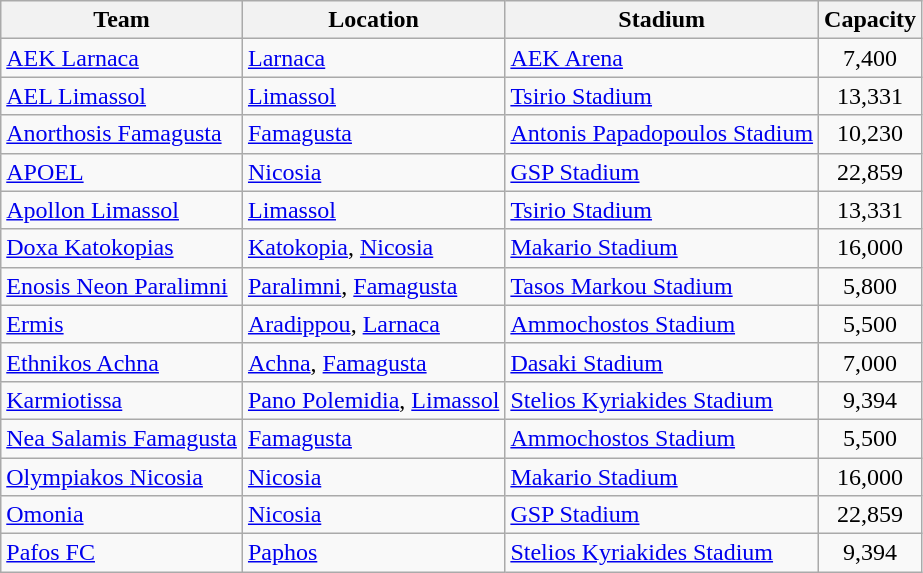<table class="wikitable sortable">
<tr>
<th>Team</th>
<th>Location</th>
<th>Stadium</th>
<th>Capacity</th>
</tr>
<tr>
<td><a href='#'>AEK Larnaca</a></td>
<td><a href='#'>Larnaca</a></td>
<td><a href='#'>AEK Arena</a></td>
<td align="center">7,400</td>
</tr>
<tr>
<td><a href='#'>AEL Limassol</a></td>
<td><a href='#'>Limassol</a></td>
<td><a href='#'>Tsirio Stadium</a></td>
<td align="center">13,331</td>
</tr>
<tr>
<td><a href='#'>Anorthosis Famagusta</a></td>
<td><a href='#'>Famagusta</a></td>
<td><a href='#'>Antonis Papadopoulos Stadium</a></td>
<td align="center">10,230</td>
</tr>
<tr>
<td><a href='#'>APOEL</a></td>
<td><a href='#'>Nicosia</a></td>
<td><a href='#'>GSP Stadium</a></td>
<td align="center">22,859</td>
</tr>
<tr>
<td><a href='#'>Apollon Limassol</a></td>
<td><a href='#'>Limassol</a></td>
<td><a href='#'>Tsirio Stadium</a></td>
<td align="center">13,331</td>
</tr>
<tr>
<td><a href='#'>Doxa Katokopias</a></td>
<td><a href='#'>Katokopia</a>, <a href='#'>Nicosia</a></td>
<td><a href='#'>Makario Stadium</a></td>
<td align="center">16,000</td>
</tr>
<tr>
<td><a href='#'>Enosis Neon Paralimni</a></td>
<td><a href='#'>Paralimni</a>, <a href='#'>Famagusta</a></td>
<td><a href='#'>Tasos Markou Stadium</a></td>
<td align="center">5,800</td>
</tr>
<tr>
<td><a href='#'>Ermis</a></td>
<td><a href='#'>Aradippou</a>, <a href='#'>Larnaca</a></td>
<td><a href='#'>Ammochostos Stadium</a></td>
<td align="center">5,500</td>
</tr>
<tr>
<td><a href='#'>Ethnikos Achna</a></td>
<td><a href='#'>Achna</a>, <a href='#'>Famagusta</a></td>
<td><a href='#'>Dasaki Stadium</a></td>
<td align="center">7,000</td>
</tr>
<tr>
<td><a href='#'>Karmiotissa</a></td>
<td><a href='#'>Pano Polemidia</a>, <a href='#'>Limassol</a></td>
<td><a href='#'>Stelios Kyriakides Stadium</a></td>
<td align="center">9,394</td>
</tr>
<tr>
<td><a href='#'>Nea Salamis Famagusta</a></td>
<td><a href='#'>Famagusta</a></td>
<td><a href='#'>Ammochostos Stadium</a></td>
<td align="center">5,500</td>
</tr>
<tr>
<td><a href='#'>Olympiakos Nicosia</a></td>
<td><a href='#'>Nicosia</a></td>
<td><a href='#'>Makario Stadium</a></td>
<td align="center">16,000</td>
</tr>
<tr>
<td><a href='#'>Omonia</a></td>
<td><a href='#'>Nicosia</a></td>
<td><a href='#'>GSP Stadium</a></td>
<td align="center">22,859</td>
</tr>
<tr>
<td><a href='#'>Pafos FC</a></td>
<td><a href='#'>Paphos</a></td>
<td><a href='#'>Stelios Kyriakides Stadium</a></td>
<td align="center">9,394</td>
</tr>
</table>
